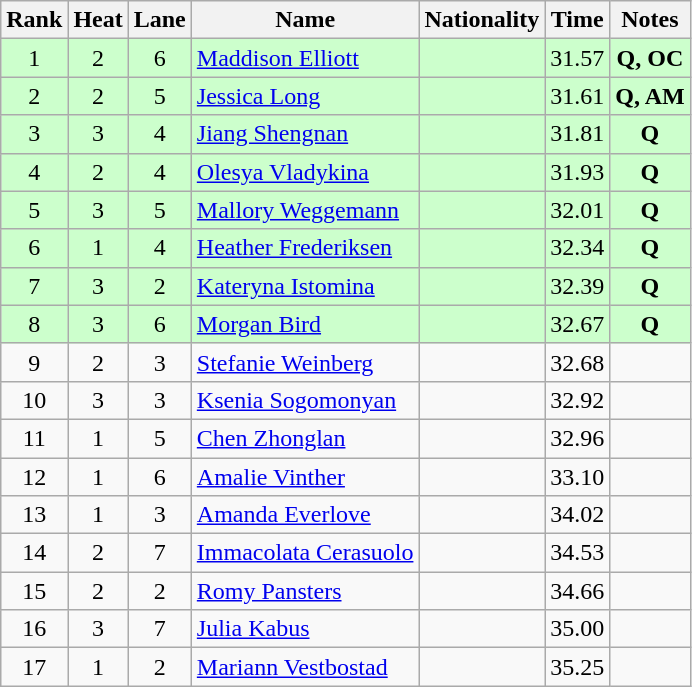<table class="wikitable sortable" style="text-align:center">
<tr>
<th>Rank</th>
<th>Heat</th>
<th>Lane</th>
<th>Name</th>
<th>Nationality</th>
<th>Time</th>
<th>Notes</th>
</tr>
<tr bgcolor=ccffcc>
<td>1</td>
<td>2</td>
<td>6</td>
<td align=left><a href='#'>Maddison Elliott</a></td>
<td align=left></td>
<td>31.57</td>
<td><strong>Q, OC</strong></td>
</tr>
<tr bgcolor=ccffcc>
<td>2</td>
<td>2</td>
<td>5</td>
<td align=left><a href='#'>Jessica Long</a></td>
<td align=left></td>
<td>31.61</td>
<td><strong>Q, AM</strong></td>
</tr>
<tr bgcolor=ccffcc>
<td>3</td>
<td>3</td>
<td>4</td>
<td align=left><a href='#'>Jiang Shengnan</a></td>
<td align=left></td>
<td>31.81</td>
<td><strong>Q</strong></td>
</tr>
<tr bgcolor=ccffcc>
<td>4</td>
<td>2</td>
<td>4</td>
<td align=left><a href='#'>Olesya Vladykina</a></td>
<td align=left></td>
<td>31.93</td>
<td><strong>Q</strong></td>
</tr>
<tr bgcolor=ccffcc>
<td>5</td>
<td>3</td>
<td>5</td>
<td align=left><a href='#'>Mallory Weggemann</a></td>
<td align=left></td>
<td>32.01</td>
<td><strong>Q</strong></td>
</tr>
<tr bgcolor=ccffcc>
<td>6</td>
<td>1</td>
<td>4</td>
<td align=left><a href='#'>Heather Frederiksen</a></td>
<td align=left></td>
<td>32.34</td>
<td><strong>Q</strong></td>
</tr>
<tr bgcolor=ccffcc>
<td>7</td>
<td>3</td>
<td>2</td>
<td align=left><a href='#'>Kateryna Istomina</a></td>
<td align=left></td>
<td>32.39</td>
<td><strong>Q</strong></td>
</tr>
<tr bgcolor=ccffcc>
<td>8</td>
<td>3</td>
<td>6</td>
<td align=left><a href='#'>Morgan Bird</a></td>
<td align=left></td>
<td>32.67</td>
<td><strong>Q</strong></td>
</tr>
<tr>
<td>9</td>
<td>2</td>
<td>3</td>
<td align=left><a href='#'>Stefanie Weinberg</a></td>
<td align=left></td>
<td>32.68</td>
<td></td>
</tr>
<tr>
<td>10</td>
<td>3</td>
<td>3</td>
<td align=left><a href='#'>Ksenia Sogomonyan</a></td>
<td align=left></td>
<td>32.92</td>
<td></td>
</tr>
<tr>
<td>11</td>
<td>1</td>
<td>5</td>
<td align=left><a href='#'>Chen Zhonglan</a></td>
<td align=left></td>
<td>32.96</td>
<td></td>
</tr>
<tr>
<td>12</td>
<td>1</td>
<td>6</td>
<td align=left><a href='#'>Amalie Vinther</a></td>
<td align=left></td>
<td>33.10</td>
<td></td>
</tr>
<tr>
<td>13</td>
<td>1</td>
<td>3</td>
<td align=left><a href='#'>Amanda Everlove</a></td>
<td align=left></td>
<td>34.02</td>
<td></td>
</tr>
<tr>
<td>14</td>
<td>2</td>
<td>7</td>
<td align=left><a href='#'>Immacolata Cerasuolo</a></td>
<td align=left></td>
<td>34.53</td>
<td></td>
</tr>
<tr>
<td>15</td>
<td>2</td>
<td>2</td>
<td align=left><a href='#'>Romy Pansters</a></td>
<td align=left></td>
<td>34.66</td>
<td></td>
</tr>
<tr>
<td>16</td>
<td>3</td>
<td>7</td>
<td align=left><a href='#'>Julia Kabus</a></td>
<td align=left></td>
<td>35.00</td>
<td></td>
</tr>
<tr>
<td>17</td>
<td>1</td>
<td>2</td>
<td align=left><a href='#'>Mariann Vestbostad</a></td>
<td align=left></td>
<td>35.25</td>
<td></td>
</tr>
</table>
